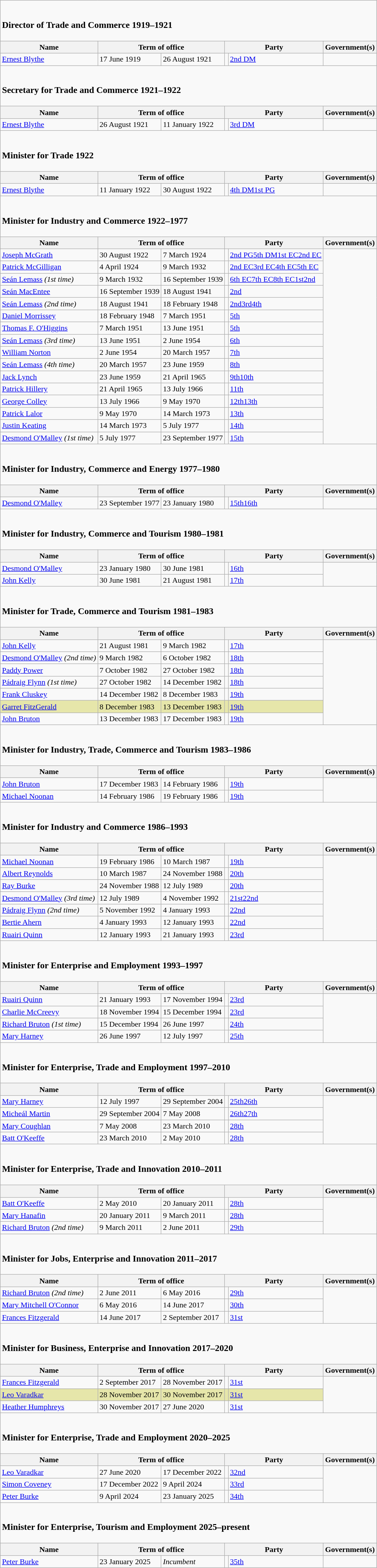<table class="wikitable">
<tr>
<td colspan="7"><br><h3>Director of Trade and Commerce 1919–1921</h3></td>
</tr>
<tr>
<th>Name</th>
<th colspan="2">Term of office</th>
<th colspan="2">Party</th>
<th>Government(s)</th>
</tr>
<tr>
<td><a href='#'>Ernest Blythe</a></td>
<td>17 June 1919</td>
<td>26 August 1921</td>
<td></td>
<td><a href='#'>2nd DM</a></td>
</tr>
<tr>
<td colspan="7"><br><h3>Secretary for Trade and Commerce 1921–1922</h3></td>
</tr>
<tr>
<th>Name</th>
<th colspan="2">Term of office</th>
<th colspan="2">Party</th>
<th>Government(s)</th>
</tr>
<tr>
<td><a href='#'>Ernest Blythe</a></td>
<td>26 August 1921</td>
<td>11 January 1922</td>
<td></td>
<td><a href='#'>3rd DM</a></td>
</tr>
<tr>
<td colspan="7"><br><h3>Minister for Trade 1922</h3></td>
</tr>
<tr>
<th>Name</th>
<th colspan="2">Term of office</th>
<th colspan="2">Party</th>
<th>Government(s)</th>
</tr>
<tr>
<td><a href='#'>Ernest Blythe</a></td>
<td>11 January 1922</td>
<td>30 August 1922</td>
<td></td>
<td><a href='#'>4th DM</a><a href='#'>1st PG</a></td>
</tr>
<tr>
<td colspan="7"><br><h3>Minister for Industry and Commerce 1922–1977</h3></td>
</tr>
<tr>
<th>Name</th>
<th colspan="2">Term of office</th>
<th colspan="2">Party</th>
<th>Government(s)</th>
</tr>
<tr>
<td><a href='#'>Joseph McGrath</a></td>
<td>30 August 1922</td>
<td>7 March 1924</td>
<td></td>
<td><a href='#'>2nd PG</a><a href='#'>5th DM</a><a href='#'>1st EC</a><a href='#'>2nd EC</a></td>
</tr>
<tr>
<td><a href='#'>Patrick McGilligan</a></td>
<td>4 April 1924</td>
<td>9 March 1932</td>
<td></td>
<td><a href='#'>2nd EC</a><a href='#'>3rd EC</a><a href='#'>4th EC</a><a href='#'>5th EC</a></td>
</tr>
<tr>
<td><a href='#'>Seán Lemass</a> <em>(1st time)</em></td>
<td>9 March 1932</td>
<td>16 September 1939</td>
<td></td>
<td><a href='#'>6th EC</a><a href='#'>7th EC</a><a href='#'>8th EC</a><a href='#'>1st</a><a href='#'>2nd</a></td>
</tr>
<tr>
<td><a href='#'>Seán MacEntee</a></td>
<td>16 September 1939</td>
<td>18 August 1941</td>
<td></td>
<td><a href='#'>2nd</a></td>
</tr>
<tr>
<td><a href='#'>Seán Lemass</a> <em>(2nd time)</em></td>
<td>18 August 1941</td>
<td>18 February 1948</td>
<td></td>
<td><a href='#'>2nd</a><a href='#'>3rd</a><a href='#'>4th</a></td>
</tr>
<tr>
<td><a href='#'>Daniel Morrissey</a></td>
<td>18 February 1948</td>
<td>7 March 1951</td>
<td></td>
<td><a href='#'>5th</a></td>
</tr>
<tr>
<td><a href='#'>Thomas F. O'Higgins</a></td>
<td>7 March 1951</td>
<td>13 June 1951</td>
<td></td>
<td><a href='#'>5th</a></td>
</tr>
<tr>
<td><a href='#'>Seán Lemass</a> <em>(3rd time)</em></td>
<td>13 June 1951</td>
<td>2 June 1954</td>
<td></td>
<td><a href='#'>6th</a></td>
</tr>
<tr>
<td><a href='#'>William Norton</a></td>
<td>2 June 1954</td>
<td>20 March 1957</td>
<td></td>
<td><a href='#'>7th</a></td>
</tr>
<tr>
<td><a href='#'>Seán Lemass</a> <em>(4th time)</em></td>
<td>20 March 1957</td>
<td>23 June 1959</td>
<td></td>
<td><a href='#'>8th</a></td>
</tr>
<tr>
<td><a href='#'>Jack Lynch</a></td>
<td>23 June 1959</td>
<td>21 April 1965</td>
<td></td>
<td><a href='#'>9th</a><a href='#'>10th</a></td>
</tr>
<tr>
<td><a href='#'>Patrick Hillery</a></td>
<td>21 April 1965</td>
<td>13 July 1966</td>
<td></td>
<td><a href='#'>11th</a></td>
</tr>
<tr>
<td><a href='#'>George Colley</a></td>
<td>13 July 1966</td>
<td>9 May 1970</td>
<td></td>
<td><a href='#'>12th</a><a href='#'>13th</a></td>
</tr>
<tr>
<td><a href='#'>Patrick Lalor</a></td>
<td>9 May 1970</td>
<td>14 March 1973</td>
<td></td>
<td><a href='#'>13th</a></td>
</tr>
<tr>
<td><a href='#'>Justin Keating</a></td>
<td>14 March 1973</td>
<td>5 July 1977</td>
<td></td>
<td><a href='#'>14th</a></td>
</tr>
<tr>
<td><a href='#'>Desmond O'Malley</a> <em>(1st time)</em></td>
<td>5 July 1977</td>
<td>23 September 1977</td>
<td></td>
<td><a href='#'>15th</a></td>
</tr>
<tr>
<td colspan="7"><br><h3>Minister for Industry, Commerce and Energy 1977–1980</h3></td>
</tr>
<tr>
<th>Name</th>
<th colspan="2">Term of office</th>
<th colspan="2">Party</th>
<th>Government(s)</th>
</tr>
<tr>
<td><a href='#'>Desmond O'Malley</a></td>
<td>23 September 1977</td>
<td>23 January 1980</td>
<td></td>
<td><a href='#'>15th</a><a href='#'>16th</a></td>
</tr>
<tr>
<td colspan="7"><br><h3>Minister for Industry, Commerce and Tourism 1980–1981</h3></td>
</tr>
<tr>
<th>Name</th>
<th colspan="2">Term of office</th>
<th colspan="2">Party</th>
<th>Government(s)</th>
</tr>
<tr>
<td><a href='#'>Desmond O'Malley</a></td>
<td>23 January 1980</td>
<td>30 June 1981</td>
<td></td>
<td><a href='#'>16th</a></td>
</tr>
<tr>
<td><a href='#'>John Kelly</a></td>
<td>30 June 1981</td>
<td>21 August 1981</td>
<td></td>
<td><a href='#'>17th</a></td>
</tr>
<tr>
<td colspan="7"><br><h3>Minister for Trade, Commerce and Tourism 1981–1983</h3></td>
</tr>
<tr>
<th>Name</th>
<th colspan="2">Term of office</th>
<th colspan="2">Party</th>
<th>Government(s)</th>
</tr>
<tr>
<td><a href='#'>John Kelly</a></td>
<td>21 August 1981</td>
<td>9 March 1982</td>
<td></td>
<td><a href='#'>17th</a></td>
</tr>
<tr>
<td><a href='#'>Desmond O'Malley</a> <em>(2nd time)</em></td>
<td>9 March 1982</td>
<td>6 October 1982</td>
<td></td>
<td><a href='#'>18th</a></td>
</tr>
<tr>
<td><a href='#'>Paddy Power</a></td>
<td>7 October 1982</td>
<td>27 October 1982</td>
<td></td>
<td><a href='#'>18th</a></td>
</tr>
<tr>
<td><a href='#'>Pádraig Flynn</a> <em>(1st time)</em></td>
<td>27 October 1982</td>
<td>14 December 1982</td>
<td></td>
<td><a href='#'>18th</a></td>
</tr>
<tr>
<td><a href='#'>Frank Cluskey</a></td>
<td>14 December 1982</td>
<td>8 December 1983</td>
<td></td>
<td><a href='#'>19th</a></td>
</tr>
<tr bgcolor=#E6E6AA>
<td><a href='#'>Garret FitzGerald</a> </td>
<td>8 December 1983</td>
<td>13 December 1983</td>
<td></td>
<td><a href='#'>19th</a></td>
</tr>
<tr>
<td><a href='#'>John Bruton</a></td>
<td>13 December 1983</td>
<td>17 December 1983</td>
<td></td>
<td><a href='#'>19th</a></td>
</tr>
<tr>
<td colspan="7"><br><h3>Minister for Industry, Trade, Commerce and Tourism 1983–1986</h3></td>
</tr>
<tr>
<th>Name</th>
<th colspan="2">Term of office</th>
<th colspan="2">Party</th>
<th>Government(s)</th>
</tr>
<tr>
<td><a href='#'>John Bruton</a></td>
<td>17 December 1983</td>
<td>14 February 1986</td>
<td></td>
<td><a href='#'>19th</a></td>
</tr>
<tr>
<td><a href='#'>Michael Noonan</a></td>
<td>14 February 1986</td>
<td>19 February 1986</td>
<td></td>
<td><a href='#'>19th</a></td>
</tr>
<tr>
<td colspan="7"><br><h3>Minister for Industry and Commerce 1986–1993</h3></td>
</tr>
<tr>
<th>Name</th>
<th colspan="2">Term of office</th>
<th colspan="2">Party</th>
<th>Government(s)</th>
</tr>
<tr>
<td><a href='#'>Michael Noonan</a></td>
<td>19 February 1986</td>
<td>10 March 1987</td>
<td></td>
<td><a href='#'>19th</a></td>
</tr>
<tr>
<td><a href='#'>Albert Reynolds</a></td>
<td>10 March 1987</td>
<td>24 November 1988</td>
<td></td>
<td><a href='#'>20th</a></td>
</tr>
<tr>
<td><a href='#'>Ray Burke</a></td>
<td>24 November 1988</td>
<td>12 July 1989</td>
<td></td>
<td><a href='#'>20th</a></td>
</tr>
<tr>
<td><a href='#'>Desmond O'Malley</a> <em>(3rd time)</em></td>
<td>12 July 1989</td>
<td>4 November 1992</td>
<td></td>
<td><a href='#'>21st</a><a href='#'>22nd</a></td>
</tr>
<tr>
<td><a href='#'>Pádraig Flynn</a> <em>(2nd time)</em></td>
<td>5 November 1992</td>
<td>4 January 1993</td>
<td></td>
<td><a href='#'>22nd</a></td>
</tr>
<tr>
<td><a href='#'>Bertie Ahern</a></td>
<td>4 January 1993</td>
<td>12 January 1993</td>
<td></td>
<td><a href='#'>22nd</a></td>
</tr>
<tr>
<td><a href='#'>Ruairi Quinn</a></td>
<td>12 January 1993</td>
<td>21 January 1993</td>
<td></td>
<td><a href='#'>23rd</a></td>
</tr>
<tr>
<td colspan="7"><br><h3>Minister for Enterprise and Employment 1993–1997</h3></td>
</tr>
<tr>
<th>Name</th>
<th colspan="2">Term of office</th>
<th colspan="2">Party</th>
<th>Government(s)</th>
</tr>
<tr>
<td><a href='#'>Ruairi Quinn</a></td>
<td>21 January 1993</td>
<td>17 November 1994</td>
<td></td>
<td><a href='#'>23rd</a></td>
</tr>
<tr>
<td><a href='#'>Charlie McCreevy</a></td>
<td>18 November 1994</td>
<td>15 December 1994</td>
<td></td>
<td><a href='#'>23rd</a></td>
</tr>
<tr>
<td><a href='#'>Richard Bruton</a> <em>(1st time)</em></td>
<td>15 December 1994</td>
<td>26 June 1997</td>
<td></td>
<td><a href='#'>24th</a></td>
</tr>
<tr>
<td><a href='#'>Mary Harney</a></td>
<td>26 June 1997</td>
<td>12 July 1997</td>
<td></td>
<td><a href='#'>25th</a></td>
</tr>
<tr>
<td colspan="7"><br><h3>Minister for Enterprise, Trade and Employment 1997–2010</h3></td>
</tr>
<tr>
<th>Name</th>
<th colspan="2">Term of office</th>
<th colspan="2">Party</th>
<th>Government(s)</th>
</tr>
<tr>
<td><a href='#'>Mary Harney</a></td>
<td>12 July 1997</td>
<td>29 September 2004</td>
<td></td>
<td><a href='#'>25th</a><a href='#'>26th</a></td>
</tr>
<tr>
<td><a href='#'>Micheál Martin</a></td>
<td>29 September 2004</td>
<td>7 May 2008</td>
<td></td>
<td><a href='#'>26th</a><a href='#'>27th</a></td>
</tr>
<tr>
<td><a href='#'>Mary Coughlan</a></td>
<td>7 May 2008</td>
<td>23 March 2010</td>
<td></td>
<td><a href='#'>28th</a></td>
</tr>
<tr>
<td><a href='#'>Batt O'Keeffe</a></td>
<td>23 March 2010</td>
<td>2 May 2010</td>
<td></td>
<td><a href='#'>28th</a></td>
</tr>
<tr>
<td colspan="7"><br><h3>Minister for Enterprise, Trade and Innovation 2010–2011</h3></td>
</tr>
<tr>
<th>Name</th>
<th colspan="2">Term of office</th>
<th colspan="2">Party</th>
<th>Government(s)</th>
</tr>
<tr>
<td><a href='#'>Batt O'Keeffe</a></td>
<td>2 May 2010</td>
<td>20 January 2011</td>
<td></td>
<td><a href='#'>28th</a></td>
</tr>
<tr>
<td><a href='#'>Mary Hanafin</a></td>
<td>20 January 2011</td>
<td>9 March 2011</td>
<td></td>
<td><a href='#'>28th</a></td>
</tr>
<tr>
<td><a href='#'>Richard Bruton</a> <em>(2nd time)</em></td>
<td>9 March 2011</td>
<td>2 June 2011</td>
<td></td>
<td><a href='#'>29th</a></td>
</tr>
<tr>
<td colspan="7"><br><h3>Minister for Jobs, Enterprise and Innovation 2011–2017</h3></td>
</tr>
<tr>
<th>Name</th>
<th colspan="2">Term of office</th>
<th colspan="2">Party</th>
<th>Government(s)</th>
</tr>
<tr>
<td><a href='#'>Richard Bruton</a> <em>(2nd time)</em></td>
<td>2 June 2011</td>
<td>6 May 2016</td>
<td></td>
<td><a href='#'>29th</a></td>
</tr>
<tr>
<td><a href='#'>Mary Mitchell O'Connor</a></td>
<td>6 May 2016</td>
<td>14 June 2017</td>
<td></td>
<td><a href='#'>30th</a></td>
</tr>
<tr>
<td><a href='#'>Frances Fitzgerald</a></td>
<td>14 June 2017</td>
<td>2 September 2017</td>
<td></td>
<td><a href='#'>31st</a></td>
</tr>
<tr>
<td colspan="7"><br><h3>Minister for Business, Enterprise and Innovation 2017–2020</h3></td>
</tr>
<tr>
<th>Name</th>
<th colspan="2">Term of office</th>
<th colspan="2">Party</th>
<th>Government(s)</th>
</tr>
<tr>
<td><a href='#'>Frances Fitzgerald</a></td>
<td>2 September 2017</td>
<td>28 November 2017</td>
<td></td>
<td><a href='#'>31st</a></td>
</tr>
<tr bgcolor=#E6E6AA>
<td><a href='#'>Leo Varadkar</a> </td>
<td>28 November 2017</td>
<td>30 November 2017</td>
<td></td>
<td><a href='#'>31st</a></td>
</tr>
<tr>
<td><a href='#'>Heather Humphreys</a></td>
<td>30 November 2017</td>
<td>27 June 2020</td>
<td></td>
<td><a href='#'>31st</a></td>
</tr>
<tr>
<td colspan="7"><br><h3>Minister for Enterprise, Trade and Employment 2020–2025</h3></td>
</tr>
<tr>
<th>Name</th>
<th colspan="2">Term of office</th>
<th colspan="2">Party</th>
<th>Government(s)</th>
</tr>
<tr>
<td><a href='#'>Leo Varadkar</a></td>
<td>27 June 2020</td>
<td>17 December 2022</td>
<td></td>
<td><a href='#'>32nd</a></td>
</tr>
<tr>
<td><a href='#'>Simon Coveney</a></td>
<td>17 December 2022</td>
<td>9 April 2024</td>
<td></td>
<td><a href='#'>33rd</a></td>
</tr>
<tr>
<td><a href='#'>Peter Burke</a></td>
<td>9 April 2024</td>
<td>23 January 2025</td>
<td></td>
<td><a href='#'>34th</a></td>
</tr>
<tr>
<td colspan="7"><br><h3>Minister for Enterprise, Tourism and Employment 2025–present</h3></td>
</tr>
<tr>
<th>Name</th>
<th colspan="2">Term of office</th>
<th colspan="2">Party</th>
<th>Government(s)</th>
</tr>
<tr>
<td><a href='#'>Peter Burke</a></td>
<td>23 January 2025</td>
<td><em>Incumbent</em></td>
<td></td>
<td><a href='#'>35th</a></td>
</tr>
</table>
